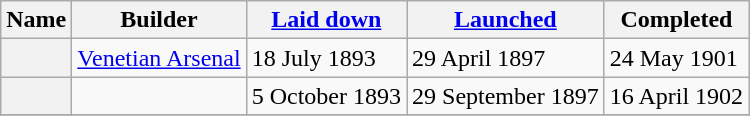<table class="wikitable plainrowheaders">
<tr>
<th scope="col">Name</th>
<th scope="col">Builder</th>
<th scope="col"><a href='#'>Laid down</a></th>
<th scope="col"><a href='#'>Launched</a></th>
<th scope="col">Completed</th>
</tr>
<tr>
<th scope="row"></th>
<td><a href='#'>Venetian Arsenal</a></td>
<td>18 July 1893</td>
<td>29 April 1897</td>
<td>24 May 1901</td>
</tr>
<tr>
<th scope="row"></th>
<td></td>
<td>5 October 1893</td>
<td>29 September 1897</td>
<td>16 April 1902</td>
</tr>
<tr>
</tr>
</table>
